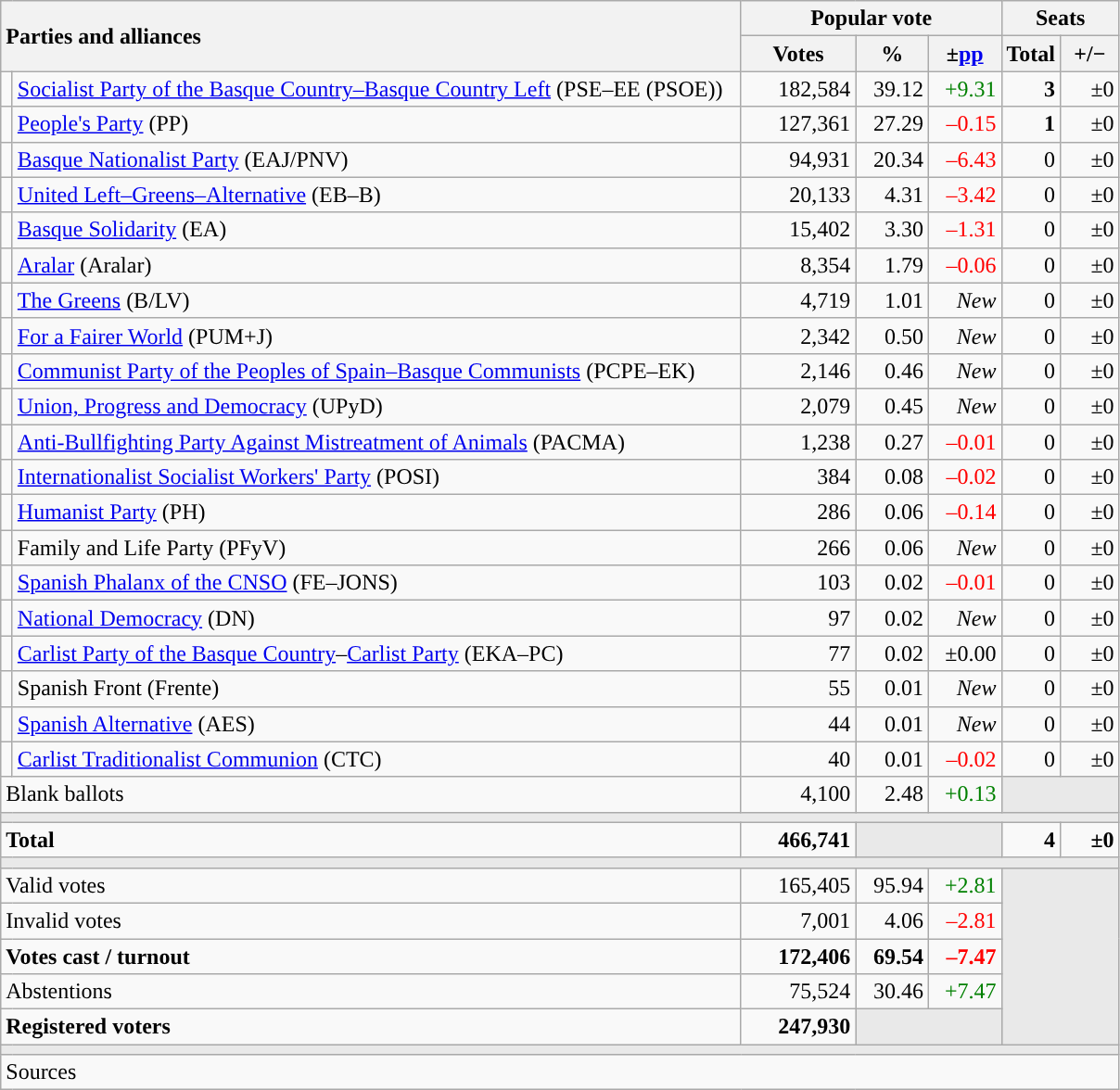<table class="wikitable" style="text-align:right;">
<tr>
<th style="text-align:left;" rowspan="2" colspan="2" width="525">Parties and alliances</th>
<th colspan="3">Popular vote</th>
<th colspan="2">Seats</th>
</tr>
<tr>
<th width="75">Votes</th>
<th width="45">%</th>
<th width="45">±<a href='#'>pp</a></th>
<th width="35">Total</th>
<th width="35">+/−</th>
</tr>
<tr>
<td width="1" style="color:inherit;background:"></td>
<td align="left"><a href='#'>Socialist Party of the Basque Country–Basque Country Left</a> (PSE–EE (PSOE))</td>
<td>182,584</td>
<td>39.12</td>
<td style="color:green;">+9.31</td>
<td><strong>3</strong></td>
<td>±0</td>
</tr>
<tr>
<td style="color:inherit;background:"></td>
<td align="left"><a href='#'>People's Party</a> (PP)</td>
<td>127,361</td>
<td>27.29</td>
<td style="color:red;">–0.15</td>
<td><strong>1</strong></td>
<td>±0</td>
</tr>
<tr>
<td style="color:inherit;background:"></td>
<td align="left"><a href='#'>Basque Nationalist Party</a> (EAJ/PNV)</td>
<td>94,931</td>
<td>20.34</td>
<td style="color:red;">–6.43</td>
<td>0</td>
<td>±0</td>
</tr>
<tr>
<td style="color:inherit;background:"></td>
<td align="left"><a href='#'>United Left–Greens–Alternative</a> (EB–B)</td>
<td>20,133</td>
<td>4.31</td>
<td style="color:red;">–3.42</td>
<td>0</td>
<td>±0</td>
</tr>
<tr>
<td style="color:inherit;background:"></td>
<td align="left"><a href='#'>Basque Solidarity</a> (EA)</td>
<td>15,402</td>
<td>3.30</td>
<td style="color:red;">–1.31</td>
<td>0</td>
<td>±0</td>
</tr>
<tr>
<td style="color:inherit;background:"></td>
<td align="left"><a href='#'>Aralar</a> (Aralar)</td>
<td>8,354</td>
<td>1.79</td>
<td style="color:red;">–0.06</td>
<td>0</td>
<td>±0</td>
</tr>
<tr>
<td style="color:inherit;background:"></td>
<td align="left"><a href='#'>The Greens</a> (B/LV)</td>
<td>4,719</td>
<td>1.01</td>
<td><em>New</em></td>
<td>0</td>
<td>±0</td>
</tr>
<tr>
<td style="color:inherit;background:"></td>
<td align="left"><a href='#'>For a Fairer World</a> (PUM+J)</td>
<td>2,342</td>
<td>0.50</td>
<td><em>New</em></td>
<td>0</td>
<td>±0</td>
</tr>
<tr>
<td style="color:inherit;background:"></td>
<td align="left"><a href='#'>Communist Party of the Peoples of Spain–Basque Communists</a> (PCPE–EK)</td>
<td>2,146</td>
<td>0.46</td>
<td><em>New</em></td>
<td>0</td>
<td>±0</td>
</tr>
<tr>
<td style="color:inherit;background:"></td>
<td align="left"><a href='#'>Union, Progress and Democracy</a> (UPyD)</td>
<td>2,079</td>
<td>0.45</td>
<td><em>New</em></td>
<td>0</td>
<td>±0</td>
</tr>
<tr>
<td style="color:inherit;background:"></td>
<td align="left"><a href='#'>Anti-Bullfighting Party Against Mistreatment of Animals</a> (PACMA)</td>
<td>1,238</td>
<td>0.27</td>
<td style="color:red;">–0.01</td>
<td>0</td>
<td>±0</td>
</tr>
<tr>
<td style="color:inherit;background:"></td>
<td align="left"><a href='#'>Internationalist Socialist Workers' Party</a> (POSI)</td>
<td>384</td>
<td>0.08</td>
<td style="color:red;">–0.02</td>
<td>0</td>
<td>±0</td>
</tr>
<tr>
<td style="color:inherit;background:"></td>
<td align="left"><a href='#'>Humanist Party</a> (PH)</td>
<td>286</td>
<td>0.06</td>
<td style="color:red;">–0.14</td>
<td>0</td>
<td>±0</td>
</tr>
<tr>
<td style="color:inherit;background:"></td>
<td align="left">Family and Life Party (PFyV)</td>
<td>266</td>
<td>0.06</td>
<td><em>New</em></td>
<td>0</td>
<td>±0</td>
</tr>
<tr>
<td style="color:inherit;background:"></td>
<td align="left"><a href='#'>Spanish Phalanx of the CNSO</a> (FE–JONS)</td>
<td>103</td>
<td>0.02</td>
<td style="color:red;">–0.01</td>
<td>0</td>
<td>±0</td>
</tr>
<tr>
<td style="color:inherit;background:"></td>
<td align="left"><a href='#'>National Democracy</a> (DN)</td>
<td>97</td>
<td>0.02</td>
<td><em>New</em></td>
<td>0</td>
<td>±0</td>
</tr>
<tr>
<td style="color:inherit;background:"></td>
<td align="left"><a href='#'>Carlist Party of the Basque Country</a>–<a href='#'>Carlist Party</a> (EKA–PC)</td>
<td>77</td>
<td>0.02</td>
<td>±0.00</td>
<td>0</td>
<td>±0</td>
</tr>
<tr>
<td style="color:inherit;background:"></td>
<td align="left">Spanish Front (Frente)</td>
<td>55</td>
<td>0.01</td>
<td><em>New</em></td>
<td>0</td>
<td>±0</td>
</tr>
<tr>
<td style="color:inherit;background:"></td>
<td align="left"><a href='#'>Spanish Alternative</a> (AES)</td>
<td>44</td>
<td>0.01</td>
<td><em>New</em></td>
<td>0</td>
<td>±0</td>
</tr>
<tr>
<td style="color:inherit;background:"></td>
<td align="left"><a href='#'>Carlist Traditionalist Communion</a> (CTC)</td>
<td>40</td>
<td>0.01</td>
<td style="color:red;">–0.02</td>
<td>0</td>
<td>±0</td>
</tr>
<tr>
<td align="left" colspan="2">Blank ballots</td>
<td>4,100</td>
<td>2.48</td>
<td style="color:green;">+0.13</td>
<td bgcolor="#E9E9E9" colspan="2"></td>
</tr>
<tr>
<td colspan="7" bgcolor="#E9E9E9"></td>
</tr>
<tr style="font-weight:bold;">
<td align="left" colspan="2">Total</td>
<td>466,741</td>
<td bgcolor="#E9E9E9" colspan="2"></td>
<td>4</td>
<td>±0</td>
</tr>
<tr>
<td colspan="7" bgcolor="#E9E9E9"></td>
</tr>
<tr>
<td align="left" colspan="2">Valid votes</td>
<td>165,405</td>
<td>95.94</td>
<td style="color:green;">+2.81</td>
<td bgcolor="#E9E9E9" colspan="2" rowspan="5"></td>
</tr>
<tr>
<td align="left" colspan="2">Invalid votes</td>
<td>7,001</td>
<td>4.06</td>
<td style="color:red;">–2.81</td>
</tr>
<tr style="font-weight:bold;">
<td align="left" colspan="2">Votes cast / turnout</td>
<td>172,406</td>
<td>69.54</td>
<td style="color:red;">–7.47</td>
</tr>
<tr>
<td align="left" colspan="2">Abstentions</td>
<td>75,524</td>
<td>30.46</td>
<td style="color:green;">+7.47</td>
</tr>
<tr style="font-weight:bold;">
<td align="left" colspan="2">Registered voters</td>
<td>247,930</td>
<td bgcolor="#E9E9E9" colspan="2"></td>
</tr>
<tr>
<td colspan="7" bgcolor="#E9E9E9"></td>
</tr>
<tr>
<td align="left" colspan="7">Sources</td>
</tr>
</table>
